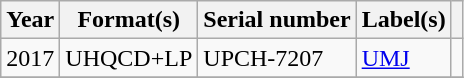<table class="wikitable sortable plainrowheaders">
<tr>
<th scope="col">Year</th>
<th scope="col">Format(s)</th>
<th scope="col">Serial number</th>
<th scope="col">Label(s)</th>
<th scope="col"></th>
</tr>
<tr>
<td>2017</td>
<td>UHQCD+LP</td>
<td>UPCH-7207</td>
<td><a href='#'>UMJ</a></td>
<td></td>
</tr>
<tr>
</tr>
</table>
